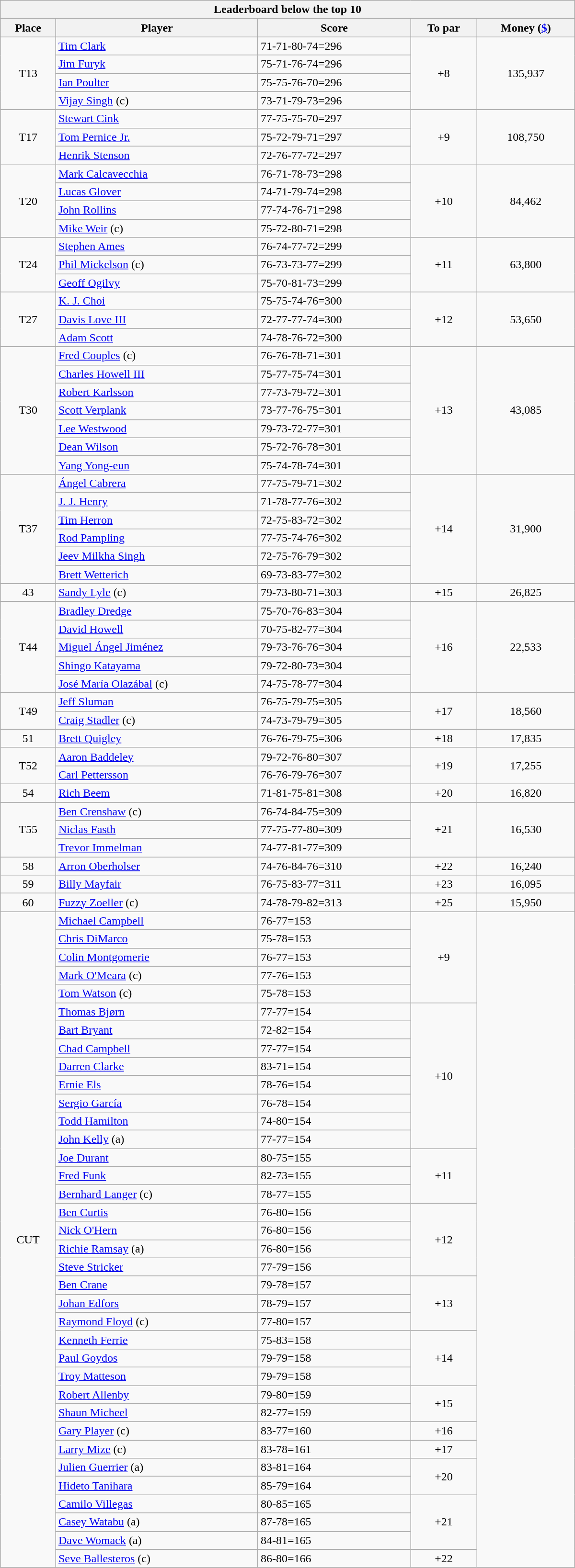<table class="collapsible collapsed wikitable" style="width:50em;margin-top:-1px;">
<tr>
<th scope="col" colspan="6">Leaderboard below the top 10</th>
</tr>
<tr>
<th>Place</th>
<th>Player</th>
<th>Score</th>
<th>To par</th>
<th>Money (<a href='#'>$</a>)</th>
</tr>
<tr>
<td rowspan=4 align=center>T13</td>
<td> <a href='#'>Tim Clark</a></td>
<td>71-71-80-74=296</td>
<td rowspan=4 align=center>+8</td>
<td rowspan=4 align=center>135,937</td>
</tr>
<tr>
<td> <a href='#'>Jim Furyk</a></td>
<td>75-71-76-74=296</td>
</tr>
<tr>
<td> <a href='#'>Ian Poulter</a></td>
<td>75-75-76-70=296</td>
</tr>
<tr>
<td> <a href='#'>Vijay Singh</a> (c)</td>
<td>73-71-79-73=296</td>
</tr>
<tr>
<td rowspan=3 align=center>T17</td>
<td> <a href='#'>Stewart Cink</a></td>
<td>77-75-75-70=297</td>
<td rowspan=3 align=center>+9</td>
<td rowspan=3 align=center>108,750</td>
</tr>
<tr>
<td> <a href='#'>Tom Pernice Jr.</a></td>
<td>75-72-79-71=297</td>
</tr>
<tr>
<td> <a href='#'>Henrik Stenson</a></td>
<td>72-76-77-72=297</td>
</tr>
<tr>
<td rowspan=4 align=center>T20</td>
<td> <a href='#'>Mark Calcavecchia</a></td>
<td>76-71-78-73=298</td>
<td rowspan=4 align=center>+10</td>
<td rowspan=4 align=center>84,462</td>
</tr>
<tr>
<td> <a href='#'>Lucas Glover</a></td>
<td>74-71-79-74=298</td>
</tr>
<tr>
<td> <a href='#'>John Rollins</a></td>
<td>77-74-76-71=298</td>
</tr>
<tr>
<td> <a href='#'>Mike Weir</a> (c)</td>
<td>75-72-80-71=298</td>
</tr>
<tr>
<td rowspan=3 align=center>T24</td>
<td> <a href='#'>Stephen Ames</a></td>
<td>76-74-77-72=299</td>
<td rowspan=3 align=center>+11</td>
<td rowspan=3 align=center>63,800</td>
</tr>
<tr>
<td> <a href='#'>Phil Mickelson</a> (c)</td>
<td>76-73-73-77=299</td>
</tr>
<tr>
<td> <a href='#'>Geoff Ogilvy</a></td>
<td>75-70-81-73=299</td>
</tr>
<tr>
<td rowspan=3 align=center>T27</td>
<td> <a href='#'>K. J. Choi</a></td>
<td>75-75-74-76=300</td>
<td rowspan=3 align=center>+12</td>
<td rowspan=3 align=center>53,650</td>
</tr>
<tr>
<td> <a href='#'>Davis Love III</a></td>
<td>72-77-77-74=300</td>
</tr>
<tr>
<td> <a href='#'>Adam Scott</a></td>
<td>74-78-76-72=300</td>
</tr>
<tr>
<td rowspan=7 align=center>T30</td>
<td> <a href='#'>Fred Couples</a> (c)</td>
<td>76-76-78-71=301</td>
<td rowspan=7 align=center>+13</td>
<td rowspan=7 align=center>43,085</td>
</tr>
<tr>
<td> <a href='#'>Charles Howell III</a></td>
<td>75-77-75-74=301</td>
</tr>
<tr>
<td> <a href='#'>Robert Karlsson</a></td>
<td>77-73-79-72=301</td>
</tr>
<tr>
<td> <a href='#'>Scott Verplank</a></td>
<td>73-77-76-75=301</td>
</tr>
<tr>
<td> <a href='#'>Lee Westwood</a></td>
<td>79-73-72-77=301</td>
</tr>
<tr>
<td> <a href='#'>Dean Wilson</a></td>
<td>75-72-76-78=301</td>
</tr>
<tr>
<td> <a href='#'>Yang Yong-eun</a></td>
<td>75-74-78-74=301</td>
</tr>
<tr>
<td rowspan=6 align=center>T37</td>
<td> <a href='#'>Ángel Cabrera</a></td>
<td>77-75-79-71=302</td>
<td rowspan=6 align=center>+14</td>
<td rowspan=6 align=center>31,900</td>
</tr>
<tr>
<td> <a href='#'>J. J. Henry</a></td>
<td>71-78-77-76=302</td>
</tr>
<tr>
<td> <a href='#'>Tim Herron</a></td>
<td>72-75-83-72=302</td>
</tr>
<tr>
<td> <a href='#'>Rod Pampling</a></td>
<td>77-75-74-76=302</td>
</tr>
<tr>
<td> <a href='#'>Jeev Milkha Singh</a></td>
<td>72-75-76-79=302</td>
</tr>
<tr>
<td> <a href='#'>Brett Wetterich</a></td>
<td>69-73-83-77=302</td>
</tr>
<tr>
<td align=center>43</td>
<td> <a href='#'>Sandy Lyle</a> (c)</td>
<td>79-73-80-71=303</td>
<td align=center>+15</td>
<td align=center>26,825</td>
</tr>
<tr>
<td rowspan=5 align=center>T44</td>
<td> <a href='#'>Bradley Dredge</a></td>
<td>75-70-76-83=304</td>
<td rowspan=5 align=center>+16</td>
<td rowspan=5 align=center>22,533</td>
</tr>
<tr>
<td> <a href='#'>David Howell</a></td>
<td>70-75-82-77=304</td>
</tr>
<tr>
<td> <a href='#'>Miguel Ángel Jiménez</a></td>
<td>79-73-76-76=304</td>
</tr>
<tr>
<td> <a href='#'>Shingo Katayama</a></td>
<td>79-72-80-73=304</td>
</tr>
<tr>
<td> <a href='#'>José María Olazábal</a> (c)</td>
<td>74-75-78-77=304</td>
</tr>
<tr>
<td rowspan=2 align=center>T49</td>
<td> <a href='#'>Jeff Sluman</a></td>
<td>76-75-79-75=305</td>
<td rowspan=2 align=center>+17</td>
<td rowspan=2 align=center>18,560</td>
</tr>
<tr>
<td> <a href='#'>Craig Stadler</a> (c)</td>
<td>74-73-79-79=305</td>
</tr>
<tr>
<td align=center>51</td>
<td> <a href='#'>Brett Quigley</a></td>
<td>76-76-79-75=306</td>
<td align=center>+18</td>
<td align=center>17,835</td>
</tr>
<tr>
<td rowspan=2 align=center>T52</td>
<td> <a href='#'>Aaron Baddeley</a></td>
<td>79-72-76-80=307</td>
<td rowspan=2 align=center>+19</td>
<td rowspan=2 align=center>17,255</td>
</tr>
<tr>
<td> <a href='#'>Carl Pettersson</a></td>
<td>76-76-79-76=307</td>
</tr>
<tr>
<td align=center>54</td>
<td> <a href='#'>Rich Beem</a></td>
<td>71-81-75-81=308</td>
<td align=center>+20</td>
<td align=center>16,820</td>
</tr>
<tr>
<td rowspan=3 align=center>T55</td>
<td> <a href='#'>Ben Crenshaw</a> (c)</td>
<td>76-74-84-75=309</td>
<td rowspan=3 align=center>+21</td>
<td rowspan=3 align=center>16,530</td>
</tr>
<tr>
<td> <a href='#'>Niclas Fasth</a></td>
<td>77-75-77-80=309</td>
</tr>
<tr>
<td> <a href='#'>Trevor Immelman</a></td>
<td>74-77-81-77=309</td>
</tr>
<tr>
<td align=center>58</td>
<td> <a href='#'>Arron Oberholser</a></td>
<td>74-76-84-76=310</td>
<td align=center>+22</td>
<td align=center>16,240</td>
</tr>
<tr>
<td align=center>59</td>
<td> <a href='#'>Billy Mayfair</a></td>
<td>76-75-83-77=311</td>
<td align=center>+23</td>
<td align=center>16,095</td>
</tr>
<tr>
<td align=center>60</td>
<td> <a href='#'>Fuzzy Zoeller</a> (c)</td>
<td>74-78-79-82=313</td>
<td align=center>+25</td>
<td align=center>15,950</td>
</tr>
<tr>
<td rowspan=36 align=center>CUT</td>
<td> <a href='#'>Michael Campbell</a></td>
<td>76-77=153</td>
<td rowspan=5 align=center>+9</td>
<td rowspan=36 align=center></td>
</tr>
<tr>
<td> <a href='#'>Chris DiMarco</a></td>
<td>75-78=153</td>
</tr>
<tr>
<td> <a href='#'>Colin Montgomerie</a></td>
<td>76-77=153</td>
</tr>
<tr>
<td> <a href='#'>Mark O'Meara</a> (c)</td>
<td>77-76=153</td>
</tr>
<tr>
<td> <a href='#'>Tom Watson</a> (c)</td>
<td>75-78=153</td>
</tr>
<tr>
<td> <a href='#'>Thomas Bjørn</a></td>
<td>77-77=154</td>
<td rowspan=8 align=center>+10</td>
</tr>
<tr>
<td> <a href='#'>Bart Bryant</a></td>
<td>72-82=154</td>
</tr>
<tr>
<td> <a href='#'>Chad Campbell</a></td>
<td>77-77=154</td>
</tr>
<tr>
<td> <a href='#'>Darren Clarke</a></td>
<td>83-71=154</td>
</tr>
<tr>
<td> <a href='#'>Ernie Els</a></td>
<td>78-76=154</td>
</tr>
<tr>
<td> <a href='#'>Sergio García</a></td>
<td>76-78=154</td>
</tr>
<tr>
<td> <a href='#'>Todd Hamilton</a></td>
<td>74-80=154</td>
</tr>
<tr>
<td> <a href='#'>John Kelly</a> (a)</td>
<td>77-77=154</td>
</tr>
<tr>
<td> <a href='#'>Joe Durant</a></td>
<td>80-75=155</td>
<td rowspan=3 align=center>+11</td>
</tr>
<tr>
<td> <a href='#'>Fred Funk</a></td>
<td>82-73=155</td>
</tr>
<tr>
<td> <a href='#'>Bernhard Langer</a> (c)</td>
<td>78-77=155</td>
</tr>
<tr>
<td> <a href='#'>Ben Curtis</a></td>
<td>76-80=156</td>
<td rowspan=4 align=center>+12</td>
</tr>
<tr>
<td> <a href='#'>Nick O'Hern</a></td>
<td>76-80=156</td>
</tr>
<tr>
<td> <a href='#'>Richie Ramsay</a> (a)</td>
<td>76-80=156</td>
</tr>
<tr>
<td> <a href='#'>Steve Stricker</a></td>
<td>77-79=156</td>
</tr>
<tr>
<td> <a href='#'>Ben Crane</a></td>
<td>79-78=157</td>
<td rowspan=3 align=center>+13</td>
</tr>
<tr>
<td> <a href='#'>Johan Edfors</a></td>
<td>78-79=157</td>
</tr>
<tr>
<td> <a href='#'>Raymond Floyd</a> (c)</td>
<td>77-80=157</td>
</tr>
<tr>
<td> <a href='#'>Kenneth Ferrie</a></td>
<td>75-83=158</td>
<td rowspan=3 align=center>+14</td>
</tr>
<tr>
<td> <a href='#'>Paul Goydos</a></td>
<td>79-79=158</td>
</tr>
<tr>
<td> <a href='#'>Troy Matteson</a></td>
<td>79-79=158</td>
</tr>
<tr>
<td> <a href='#'>Robert Allenby</a></td>
<td>79-80=159</td>
<td rowspan=2 align=center>+15</td>
</tr>
<tr>
<td> <a href='#'>Shaun Micheel</a></td>
<td>82-77=159</td>
</tr>
<tr>
<td> <a href='#'>Gary Player</a> (c)</td>
<td>83-77=160</td>
<td align=center>+16</td>
</tr>
<tr>
<td> <a href='#'>Larry Mize</a> (c)</td>
<td>83-78=161</td>
<td align=center>+17</td>
</tr>
<tr>
<td> <a href='#'>Julien Guerrier</a> (a)</td>
<td>83-81=164</td>
<td rowspan=2 align=center>+20</td>
</tr>
<tr>
<td> <a href='#'>Hideto Tanihara</a></td>
<td>85-79=164</td>
</tr>
<tr>
<td> <a href='#'>Camilo Villegas</a></td>
<td>80-85=165</td>
<td rowspan=3 align=center>+21</td>
</tr>
<tr>
<td> <a href='#'>Casey Watabu</a> (a)</td>
<td>87-78=165</td>
</tr>
<tr>
<td> <a href='#'>Dave Womack</a> (a)</td>
<td>84-81=165</td>
</tr>
<tr>
<td> <a href='#'>Seve Ballesteros</a> (c)</td>
<td>86-80=166</td>
<td align=center>+22</td>
</tr>
</table>
